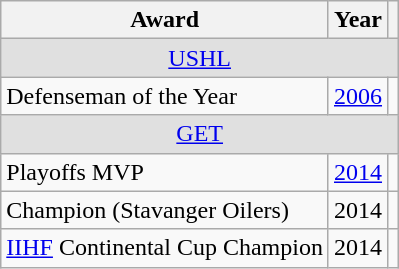<table class="wikitable">
<tr>
<th>Award</th>
<th>Year</th>
<th></th>
</tr>
<tr ALIGN="center" bgcolor="#e0e0e0">
<td colspan="3"><a href='#'>USHL</a></td>
</tr>
<tr>
<td>Defenseman of the Year</td>
<td><a href='#'>2006</a></td>
<td></td>
</tr>
<tr ALIGN="center" bgcolor="#e0e0e0">
<td colspan="3"><a href='#'>GET</a></td>
</tr>
<tr>
<td>Playoffs MVP</td>
<td><a href='#'>2014</a></td>
<td></td>
</tr>
<tr>
<td>Champion (Stavanger Oilers)</td>
<td>2014</td>
<td></td>
</tr>
<tr>
<td><a href='#'>IIHF</a> Continental Cup Champion</td>
<td>2014</td>
<td></td>
</tr>
</table>
